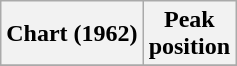<table class="wikitable sortable">
<tr>
<th align="center">Chart (1962)</th>
<th align="center">Peak<br>position</th>
</tr>
<tr>
</tr>
</table>
